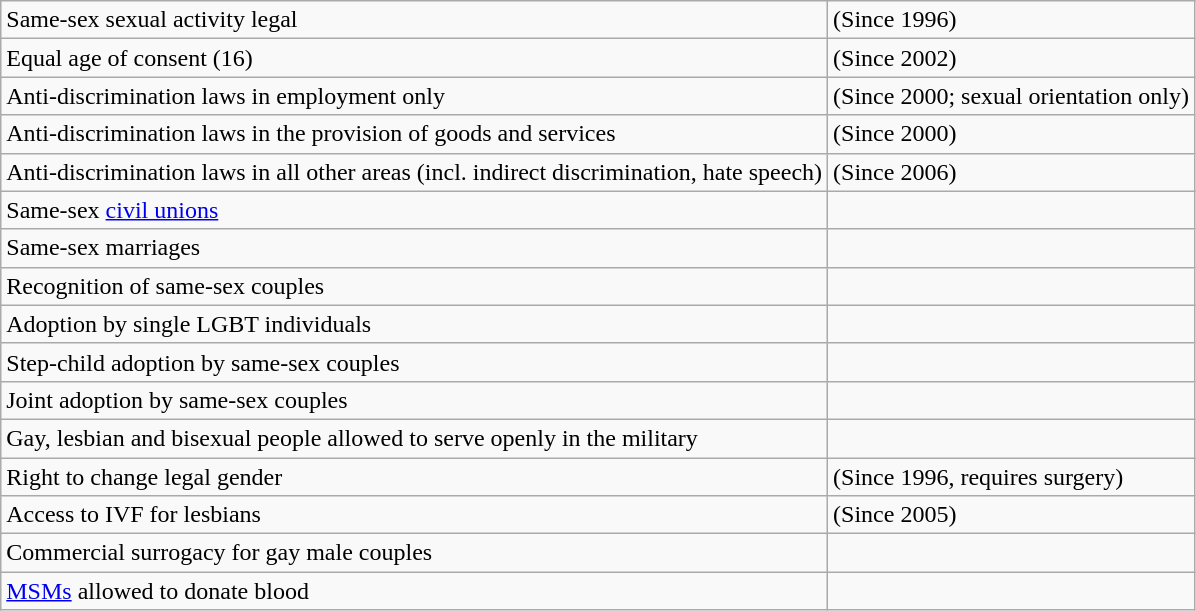<table class="wikitable">
<tr>
<td>Same-sex sexual activity legal</td>
<td> (Since 1996)</td>
</tr>
<tr>
<td>Equal age of consent (16)</td>
<td> (Since 2002)</td>
</tr>
<tr>
<td>Anti-discrimination laws in employment only</td>
<td> (Since 2000; sexual orientation only)</td>
</tr>
<tr>
<td>Anti-discrimination laws in the provision of goods and services</td>
<td> (Since 2000)</td>
</tr>
<tr>
<td>Anti-discrimination laws in all other areas (incl. indirect discrimination, hate speech)</td>
<td> (Since 2006)</td>
</tr>
<tr>
<td>Same-sex <a href='#'>civil unions</a></td>
<td></td>
</tr>
<tr>
<td>Same-sex marriages</td>
<td></td>
</tr>
<tr>
<td>Recognition of same-sex couples</td>
<td></td>
</tr>
<tr>
<td>Adoption by single LGBT individuals</td>
<td></td>
</tr>
<tr>
<td>Step-child adoption by same-sex couples</td>
<td></td>
</tr>
<tr>
<td>Joint adoption by same-sex couples</td>
<td></td>
</tr>
<tr>
<td>Gay, lesbian and bisexual people allowed to serve openly in the military</td>
<td></td>
</tr>
<tr>
<td>Right to change legal gender</td>
<td> (Since 1996, requires surgery)</td>
</tr>
<tr>
<td>Access to IVF for lesbians</td>
<td> (Since 2005)</td>
</tr>
<tr>
<td>Commercial surrogacy for gay male couples</td>
<td></td>
</tr>
<tr>
<td><a href='#'>MSMs</a> allowed to donate blood</td>
<td></td>
</tr>
</table>
